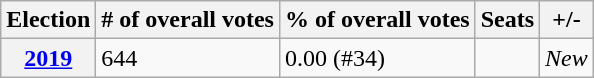<table class="wikitable" style="text-align:left;">
<tr>
<th>Election</th>
<th># of overall votes</th>
<th>% of overall votes</th>
<th>Seats</th>
<th>+/-</th>
</tr>
<tr>
<th><a href='#'>2019</a></th>
<td>644</td>
<td>0.00 (#34)</td>
<td></td>
<td><em>New</em></td>
</tr>
</table>
